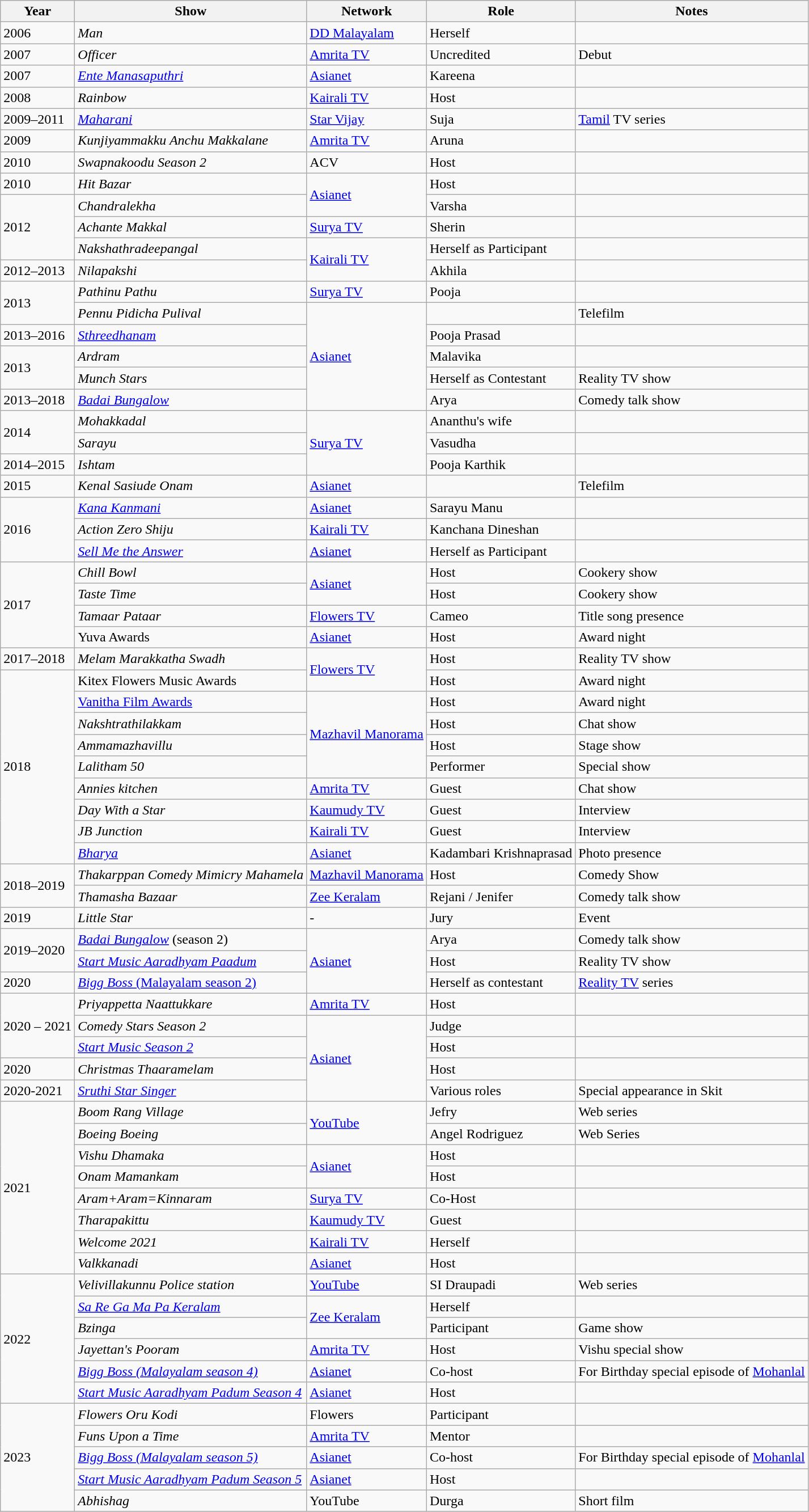<table class="wikitable sortable">
<tr>
<th>Year</th>
<th>Show</th>
<th>Network</th>
<th>Role</th>
<th class="unsortable">Notes</th>
</tr>
<tr>
<td>2006</td>
<td><em>Man</em></td>
<td><a href='#'>DD Malayalam</a></td>
<td>Herself</td>
<td></td>
</tr>
<tr>
<td>2007</td>
<td><em>Officer</em></td>
<td><a href='#'>Amrita TV</a></td>
<td>Uncredited</td>
<td>Debut</td>
</tr>
<tr>
<td>2007</td>
<td><em><a href='#'>Ente Manasaputhri</a></em></td>
<td><a href='#'>Asianet</a></td>
<td>Kareena</td>
<td></td>
</tr>
<tr>
<td>2008</td>
<td><em>Rainbow</em></td>
<td><a href='#'>Kairali TV</a></td>
<td>Host</td>
<td></td>
</tr>
<tr>
<td>2009–2011</td>
<td><em><a href='#'>Maharani</a></em></td>
<td><a href='#'>Star Vijay</a></td>
<td>Suja</td>
<td><a href='#'>Tamil</a> TV series</td>
</tr>
<tr>
<td>2009</td>
<td><em>Kunjiyammakku Anchu Makkalane</em></td>
<td><a href='#'>Amrita TV</a></td>
<td>Aruna</td>
<td></td>
</tr>
<tr>
<td>2010</td>
<td><em>Swapnakoodu Season 2</em></td>
<td>ACV</td>
<td>Host</td>
<td></td>
</tr>
<tr>
<td>2010</td>
<td><em>Hit Bazar</em></td>
<td rowspan=2><a href='#'>Asianet</a></td>
<td>Host</td>
<td></td>
</tr>
<tr>
<td rowspan=3>2012</td>
<td><em>Chandralekha</em></td>
<td>Varsha</td>
<td></td>
</tr>
<tr>
<td><em>Achante Makkal</em></td>
<td><a href='#'>Surya TV</a></td>
<td>Sherin</td>
<td></td>
</tr>
<tr>
<td><em>Nakshathradeepangal</em></td>
<td rowspan=2><a href='#'>Kairali TV</a></td>
<td>Herself as Participant</td>
<td></td>
</tr>
<tr>
<td>2012–2013</td>
<td><em>Nilapakshi</em></td>
<td>Akhila</td>
<td></td>
</tr>
<tr>
<td rowspan=2>2013</td>
<td><em>Pathinu Pathu</em></td>
<td><a href='#'>Surya TV</a></td>
<td>Pooja</td>
<td></td>
</tr>
<tr>
<td><em>Pennu Pidicha Pulival</em></td>
<td rowspan=5><a href='#'>Asianet</a></td>
<td></td>
<td>Telefilm</td>
</tr>
<tr>
<td>2013–2016</td>
<td><em><a href='#'>Sthreedhanam</a></em></td>
<td>Pooja Prasad</td>
<td></td>
</tr>
<tr>
<td rowspan=2>2013</td>
<td><em>Ardram</em></td>
<td>Malavika</td>
<td></td>
</tr>
<tr>
<td><em>Munch Stars</em></td>
<td>Herself as  Contestant</td>
<td>Reality TV show</td>
</tr>
<tr>
<td>2013–2018</td>
<td><em><a href='#'>Badai Bungalow</a></em></td>
<td>Arya</td>
<td>Comedy talk show</td>
</tr>
<tr>
<td rowspan=2>2014</td>
<td><em>Mohakkadal</em></td>
<td rowspan=3><a href='#'>Surya TV</a></td>
<td>Ananthu's wife</td>
<td></td>
</tr>
<tr>
<td><em>Sarayu</em></td>
<td>Vasudha</td>
<td></td>
</tr>
<tr>
<td>2014–2015</td>
<td><em>Ishtam</em></td>
<td>Pooja Karthik</td>
<td></td>
</tr>
<tr>
<td>2015</td>
<td><em>Kenal Sasiude Onam</em></td>
<td><a href='#'>Asianet</a></td>
<td></td>
<td>Telefilm</td>
</tr>
<tr>
<td rowspan=3>2016</td>
<td><em><a href='#'>Kana Kanmani</a></em></td>
<td><a href='#'>Asianet</a></td>
<td>Sarayu Manu</td>
<td></td>
</tr>
<tr>
<td><em>Action Zero Shiju</em></td>
<td><a href='#'>Kairali TV</a></td>
<td>Kanchana Dineshan</td>
<td></td>
</tr>
<tr>
<td><em><a href='#'>Sell Me the Answer</a></em></td>
<td><a href='#'>Asianet</a></td>
<td>Herself as Participant</td>
<td></td>
</tr>
<tr>
<td rowspan=4>2017</td>
<td><em>Chill Bowl</em></td>
<td rowspan=2><a href='#'>Asianet</a></td>
<td>Host</td>
<td>Cookery show</td>
</tr>
<tr>
<td><em>Taste Time</em></td>
<td>Host</td>
<td>Cookery show</td>
</tr>
<tr>
<td><em>Tamaar Pataar</em></td>
<td><a href='#'>Flowers TV</a></td>
<td>Cameo</td>
<td>Title song presence</td>
</tr>
<tr>
<td>Yuva Awards</td>
<td><a href='#'>Asianet</a></td>
<td>Host</td>
<td>Award night</td>
</tr>
<tr>
<td>2017–2018</td>
<td><em>Melam Marakkatha Swadh</em></td>
<td rowspan=2><a href='#'>Flowers TV</a></td>
<td>Host</td>
<td>Reality TV show</td>
</tr>
<tr>
<td rowspan=9>2018</td>
<td>Kitex Flowers Music Awards</td>
<td>Host</td>
<td>Award night</td>
</tr>
<tr>
<td><a href='#'>Vanitha Film Awards</a></td>
<td rowspan=4><a href='#'>Mazhavil Manorama</a></td>
<td>Host</td>
<td>Award night</td>
</tr>
<tr>
<td><em>Nakshtrathilakkam</em></td>
<td>Host</td>
<td>Chat show</td>
</tr>
<tr>
<td><em>Ammamazhavillu</em></td>
<td>Host</td>
<td>Stage show</td>
</tr>
<tr>
<td><em>Lalitham 50</em></td>
<td>Performer</td>
<td>Special show</td>
</tr>
<tr>
<td><em>Annies kitchen</em></td>
<td><a href='#'>Amrita TV</a></td>
<td>Guest</td>
<td>Chat show</td>
</tr>
<tr>
<td><em>Day With a Star</em></td>
<td><a href='#'>Kaumudy TV</a></td>
<td>Guest</td>
<td>Interview</td>
</tr>
<tr>
<td><em>JB Junction</em></td>
<td><a href='#'>Kairali TV</a></td>
<td>Guest</td>
<td>Interview</td>
</tr>
<tr>
<td><em><a href='#'>Bharya</a></em></td>
<td><a href='#'>Asianet</a></td>
<td>Kadambari Krishnaprasad</td>
<td>Photo presence</td>
</tr>
<tr>
<td rowspan=2>2018–2019</td>
<td><em>Thakarppan Comedy Mimicry Mahamela</em></td>
<td><a href='#'>Mazhavil Manorama</a></td>
<td>Host</td>
<td>Comedy Show</td>
</tr>
<tr>
<td><em>Thamasha Bazaar</em></td>
<td><a href='#'>Zee Keralam</a></td>
<td>Rejani / Jenifer</td>
<td>Comedy talk show</td>
</tr>
<tr>
<td>2019</td>
<td><em>Little Star</em></td>
<td>-</td>
<td>Jury</td>
<td>Event</td>
</tr>
<tr>
<td Rowspan=2>2019–2020</td>
<td><em><a href='#'>Badai Bungalow</a></em> (season 2)</td>
<td rowspan=3><a href='#'>Asianet</a></td>
<td>Arya</td>
<td>Comedy talk show</td>
</tr>
<tr>
<td><em><a href='#'>Start Music Aaradhyam Paadum</a></em></td>
<td>Host</td>
<td>Reality TV show</td>
</tr>
<tr>
<td>2020</td>
<td><a href='#'><em>Bigg Boss</em> (Malayalam season 2)</a></td>
<td>Herself as contestant</td>
<td><a href='#'>Reality TV</a> series</td>
</tr>
<tr>
<td Rowspan=3>2020 – 2021</td>
<td><em>Priyappetta Naattukkare</em></td>
<td><a href='#'>Amrita TV</a></td>
<td>Host</td>
<td></td>
</tr>
<tr>
<td><em>Comedy Stars Season 2</em></td>
<td rowspan=4><a href='#'>Asianet</a></td>
<td>Judge</td>
<td></td>
</tr>
<tr>
<td><em><a href='#'>Start Music Season 2</a></em></td>
<td>Host</td>
<td></td>
</tr>
<tr>
<td>2020</td>
<td><em>Christmas Thaaramelam</em></td>
<td>Host</td>
<td></td>
</tr>
<tr>
<td>2020-2021</td>
<td><em><a href='#'>Sruthi Star Singer</a></em></td>
<td>Various roles</td>
<td>Special appearance in Skit</td>
</tr>
<tr>
<td Rowspan=8>2021</td>
<td><em>Boom Rang Village</em></td>
<td rowspan=2><a href='#'>YouTube</a></td>
<td>Jefry</td>
<td>Web series</td>
</tr>
<tr>
<td><em>Boeing Boeing</em></td>
<td>Angel Rodriguez</td>
<td>Web Series</td>
</tr>
<tr>
<td><em>Vishu Dhamaka</em></td>
<td rowspan=2><a href='#'>Asianet</a></td>
<td>Host</td>
<td></td>
</tr>
<tr>
<td><em>Onam Mamankam</em></td>
<td>Host</td>
<td></td>
</tr>
<tr>
<td><em>Aram+Aram=Kinnaram</em></td>
<td><a href='#'>Surya TV</a></td>
<td>Co-Host</td>
<td></td>
</tr>
<tr>
<td><em>Tharapakittu</em></td>
<td><a href='#'>Kaumudy TV</a></td>
<td>Guest</td>
<td></td>
</tr>
<tr>
<td><em>Welcome 2021</em></td>
<td><a href='#'>Kairali TV</a></td>
<td>Herself</td>
<td></td>
</tr>
<tr>
<td><em>Valkkanadi</em></td>
<td><a href='#'>Asianet</a></td>
<td>Host</td>
<td></td>
</tr>
<tr>
<td Rowspan=6>2022</td>
<td><em>Velivillakunnu Police station</em></td>
<td><a href='#'>YouTube</a></td>
<td>SI Draupadi</td>
<td>Web series</td>
</tr>
<tr>
<td><em><a href='#'>Sa Re Ga Ma Pa Keralam</a></em></td>
<td rowspan=2><a href='#'>Zee Keralam</a></td>
<td>Herself</td>
<td></td>
</tr>
<tr>
<td><em>Bzinga</em></td>
<td>Participant</td>
<td>Game show</td>
</tr>
<tr>
<td><em> Jayettan's Pooram</em></td>
<td><a href='#'>Amrita TV</a></td>
<td>Host</td>
<td>Vishu special show</td>
</tr>
<tr>
<td><em><a href='#'>Bigg Boss (Malayalam season 4)</a></em></td>
<td><a href='#'>Asianet</a></td>
<td>Co-host</td>
<td>For Birthday special episode of <a href='#'>Mohanlal</a></td>
</tr>
<tr>
<td><em><a href='#'>Start Music Aaradhyam Padum Season 4</a> </em></td>
<td><a href='#'>Asianet</a></td>
<td>Host</td>
<td></td>
</tr>
<tr>
<td rowspan=5>2023</td>
<td><em>Flowers Oru Kodi</em></td>
<td>Flowers</td>
<td>Participant</td>
<td></td>
</tr>
<tr>
<td><em>Funs Upon a Time</em></td>
<td><a href='#'>Amrita TV</a></td>
<td>Mentor</td>
<td></td>
</tr>
<tr>
<td><em><a href='#'>Bigg Boss (Malayalam season 5)</a></em></td>
<td><a href='#'>Asianet</a></td>
<td>Co-host</td>
<td>For Birthday special episode of <a href='#'>Mohanlal</a></td>
</tr>
<tr>
<td><em><a href='#'>Start Music Aaradhyam Padum Season 5</a> </em></td>
<td><a href='#'>Asianet</a></td>
<td>Host</td>
<td></td>
</tr>
<tr>
<td><em>Abhishag</em></td>
<td>YouTube</td>
<td>Durga</td>
<td>Short film</td>
</tr>
</table>
